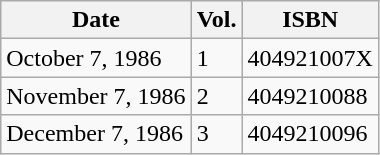<table class="wikitable">
<tr>
<th>Date</th>
<th>Vol.</th>
<th>ISBN</th>
</tr>
<tr>
<td>October 7, 1986</td>
<td>1</td>
<td>404921007X</td>
</tr>
<tr>
<td>November 7, 1986</td>
<td>2</td>
<td>4049210088</td>
</tr>
<tr>
<td>December 7, 1986</td>
<td>3</td>
<td>4049210096</td>
</tr>
</table>
